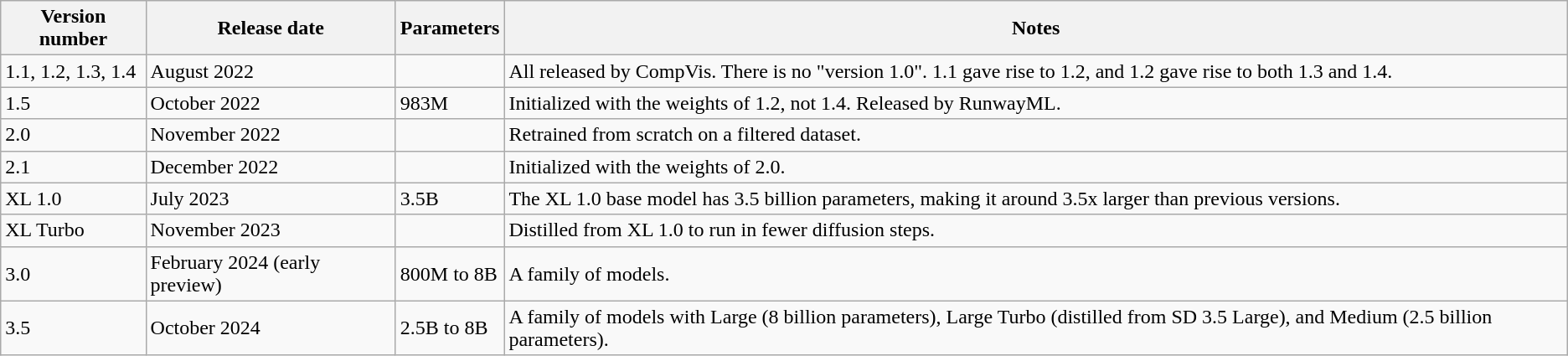<table class="wikitable">
<tr>
<th>Version number</th>
<th>Release date</th>
<th>Parameters</th>
<th>Notes</th>
</tr>
<tr>
<td>1.1, 1.2, 1.3, 1.4</td>
<td>August 2022</td>
<td></td>
<td>All released by CompVis. There is no "version 1.0". 1.1 gave rise to 1.2, and 1.2 gave rise to both 1.3 and 1.4.</td>
</tr>
<tr>
<td>1.5</td>
<td>October 2022</td>
<td>983M</td>
<td>Initialized with the weights of 1.2, not 1.4. Released by RunwayML.</td>
</tr>
<tr>
<td>2.0</td>
<td>November 2022</td>
<td></td>
<td>Retrained from scratch on a filtered dataset.</td>
</tr>
<tr>
<td>2.1</td>
<td>December 2022</td>
<td></td>
<td>Initialized with the weights of 2.0.</td>
</tr>
<tr>
<td>XL 1.0</td>
<td>July 2023</td>
<td>3.5B</td>
<td>The XL 1.0 base model has 3.5 billion parameters, making it around 3.5x larger than previous versions.</td>
</tr>
<tr>
<td>XL Turbo</td>
<td>November 2023</td>
<td></td>
<td>Distilled from XL 1.0 to run in fewer diffusion steps.</td>
</tr>
<tr>
<td>3.0</td>
<td>February 2024 (early preview)</td>
<td>800M to 8B</td>
<td>A family of models.</td>
</tr>
<tr>
<td>3.5</td>
<td>October 2024</td>
<td>2.5B to 8B</td>
<td>A family of models with Large (8 billion parameters), Large Turbo (distilled from SD 3.5 Large), and Medium (2.5 billion parameters).</td>
</tr>
</table>
